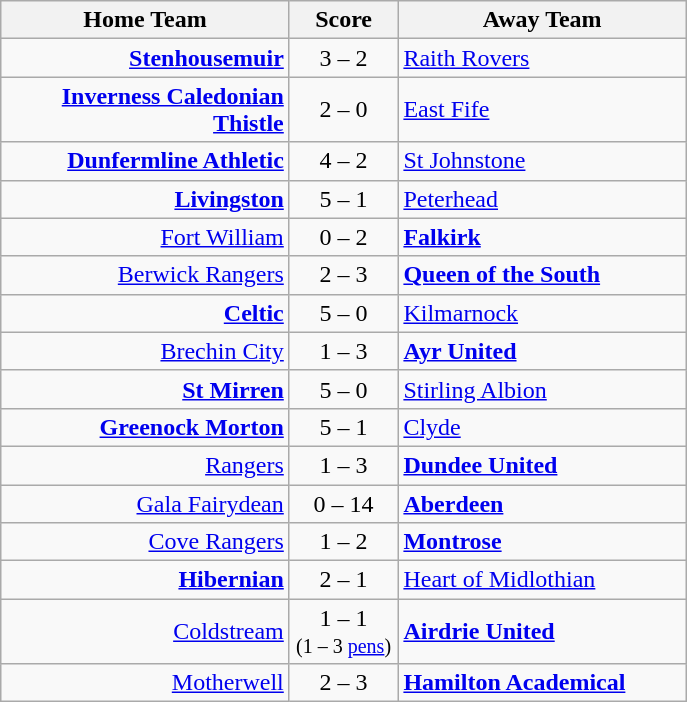<table class="wikitable" style="border-collapse: collapse;">
<tr>
<th align="right" width="185">Home Team</th>
<th align="center" width="65"> Score </th>
<th align="left" width="185">Away Team</th>
</tr>
<tr>
<td style="text-align: right;"><strong><a href='#'>Stenhousemuir</a></strong></td>
<td style="text-align: center;">3 – 2 </td>
<td style="text-align: left;"><a href='#'>Raith Rovers</a></td>
</tr>
<tr>
<td style="text-align: right;"><strong><a href='#'>Inverness Caledonian Thistle</a></strong></td>
<td style="text-align: center;">2 – 0 </td>
<td style="text-align: left;"><a href='#'>East Fife</a></td>
</tr>
<tr>
<td style="text-align: right;"><strong><a href='#'>Dunfermline Athletic</a></strong></td>
<td style="text-align: center;">4 – 2</td>
<td style="text-align: left;"><a href='#'>St Johnstone</a></td>
</tr>
<tr>
<td style="text-align: right;"><strong><a href='#'>Livingston</a></strong></td>
<td style="text-align: center;">5 – 1</td>
<td style="text-align: left;"><a href='#'>Peterhead</a></td>
</tr>
<tr>
<td style="text-align: right;"><a href='#'>Fort William</a></td>
<td style="text-align: center;">0 – 2</td>
<td style="text-align: left;"><strong><a href='#'>Falkirk</a></strong></td>
</tr>
<tr>
<td style="text-align: right;"><a href='#'>Berwick Rangers</a></td>
<td style="text-align: center;">2 – 3</td>
<td style="text-align: left;"><strong><a href='#'>Queen of the South</a></strong></td>
</tr>
<tr>
<td style="text-align: right;"><strong><a href='#'>Celtic</a></strong></td>
<td style="text-align: center;">5 – 0</td>
<td style="text-align: left;"><a href='#'>Kilmarnock</a></td>
</tr>
<tr>
<td style="text-align: right;"><a href='#'>Brechin City</a></td>
<td style="text-align: center;">1 – 3</td>
<td style="text-align: left;"><strong><a href='#'>Ayr United</a></strong></td>
</tr>
<tr>
<td style="text-align: right;"><strong><a href='#'>St Mirren</a></strong></td>
<td style="text-align: center;">5 – 0</td>
<td style="text-align: left;"><a href='#'>Stirling Albion</a></td>
</tr>
<tr>
<td style="text-align: right;"><strong><a href='#'>Greenock Morton</a></strong></td>
<td style="text-align: center;">5 – 1</td>
<td style="text-align: left;"><a href='#'>Clyde</a></td>
</tr>
<tr>
<td style="text-align: right;"><a href='#'>Rangers</a></td>
<td style="text-align: center;">1 – 3 </td>
<td style="text-align: left;"><strong><a href='#'>Dundee United</a></strong></td>
</tr>
<tr>
<td style="text-align: right;"><a href='#'>Gala Fairydean</a></td>
<td style="text-align: center;">0 – 14</td>
<td style="text-align: left;"><strong><a href='#'>Aberdeen</a></strong></td>
</tr>
<tr>
<td style="text-align: right;"><a href='#'>Cove Rangers</a></td>
<td style="text-align: center;">1 – 2</td>
<td style="text-align: left;"><strong><a href='#'>Montrose</a></strong></td>
</tr>
<tr>
<td style="text-align: right;"><strong><a href='#'>Hibernian</a></strong></td>
<td style="text-align: center;">2 – 1 </td>
<td style="text-align: left;"><a href='#'>Heart of Midlothian</a></td>
</tr>
<tr>
<td style="text-align: right;"><a href='#'>Coldstream</a></td>
<td style="text-align: center;">1 – 1 <br><small>(1 – 3 <a href='#'>pens</a>)</small></td>
<td style="text-align: left;"><strong><a href='#'>Airdrie United</a></strong></td>
</tr>
<tr>
<td style="text-align: right;"><a href='#'>Motherwell</a></td>
<td style="text-align: center;">2 – 3</td>
<td style="text-align: left;"><strong><a href='#'>Hamilton Academical</a></strong></td>
</tr>
</table>
